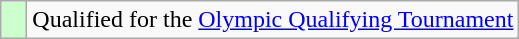<table class="wikitable">
<tr>
<td width=10px bgcolor="#ccffcc"></td>
<td>Qualified for the <a href='#'>Olympic Qualifying Tournament</a></td>
</tr>
</table>
